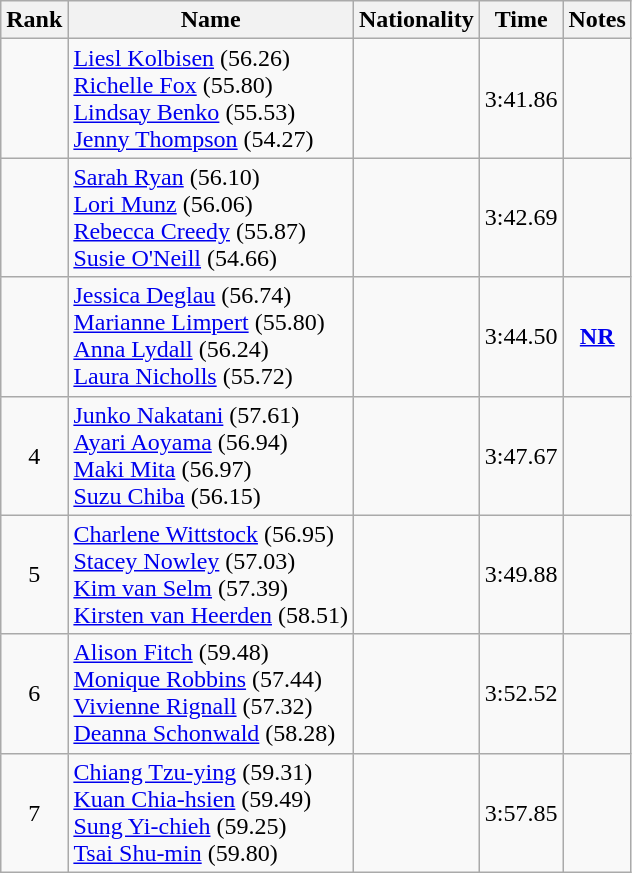<table class="wikitable sortable" style="text-align:center">
<tr>
<th>Rank</th>
<th>Name</th>
<th>Nationality</th>
<th>Time</th>
<th>Notes</th>
</tr>
<tr>
<td></td>
<td align=left><a href='#'>Liesl Kolbisen</a> (56.26) <br> <a href='#'>Richelle Fox</a> (55.80) <br> <a href='#'>Lindsay Benko</a> (55.53) <br> <a href='#'>Jenny Thompson</a> (54.27)</td>
<td align=left></td>
<td>3:41.86</td>
<td></td>
</tr>
<tr>
<td></td>
<td align=left><a href='#'>Sarah Ryan</a> (56.10) <br> <a href='#'>Lori Munz</a> (56.06) <br> <a href='#'>Rebecca Creedy</a> (55.87) <br> <a href='#'>Susie O'Neill</a> (54.66)</td>
<td align=left></td>
<td>3:42.69</td>
<td></td>
</tr>
<tr>
<td></td>
<td align=left><a href='#'>Jessica Deglau</a> (56.74) <br> <a href='#'>Marianne Limpert</a> (55.80) <br> <a href='#'>Anna Lydall</a> (56.24) <br> <a href='#'>Laura Nicholls</a> (55.72)</td>
<td align=left></td>
<td>3:44.50</td>
<td><strong><a href='#'>NR</a></strong></td>
</tr>
<tr>
<td>4</td>
<td align=left><a href='#'>Junko Nakatani</a> (57.61) <br> <a href='#'>Ayari Aoyama</a> (56.94) <br> <a href='#'>Maki Mita</a> (56.97) <br> <a href='#'>Suzu Chiba</a> (56.15)</td>
<td align=left></td>
<td>3:47.67</td>
<td></td>
</tr>
<tr>
<td>5</td>
<td align=left><a href='#'>Charlene Wittstock</a> (56.95) <br><a href='#'>Stacey Nowley</a> (57.03) <br><a href='#'>Kim van Selm</a> (57.39) <br><a href='#'>Kirsten van Heerden</a> (58.51)</td>
<td align=left></td>
<td>3:49.88</td>
<td></td>
</tr>
<tr>
<td>6</td>
<td align=left><a href='#'>Alison Fitch</a> (59.48) <br> <a href='#'>Monique Robbins</a> (57.44) <br> <a href='#'>Vivienne Rignall</a> (57.32) <br> <a href='#'>Deanna Schonwald</a> (58.28)</td>
<td align=left></td>
<td>3:52.52</td>
<td></td>
</tr>
<tr>
<td>7</td>
<td align=left><a href='#'>Chiang Tzu-ying</a> (59.31) <br> <a href='#'>Kuan Chia-hsien</a> (59.49) <br> <a href='#'>Sung Yi-chieh</a> (59.25) <br> <a href='#'>Tsai Shu-min</a> (59.80)</td>
<td align=left></td>
<td>3:57.85</td>
<td></td>
</tr>
</table>
